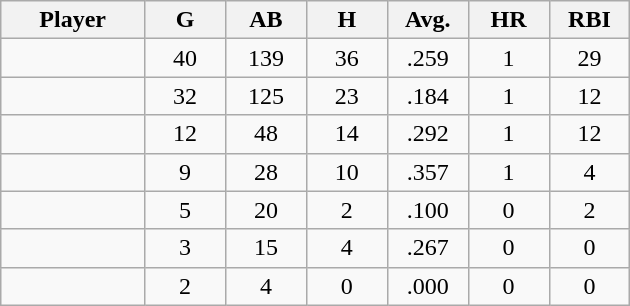<table class="wikitable sortable">
<tr>
<th bgcolor="#DDDDFF" width="16%">Player</th>
<th bgcolor="#DDDDFF" width="9%">G</th>
<th bgcolor="#DDDDFF" width="9%">AB</th>
<th bgcolor="#DDDDFF" width="9%">H</th>
<th bgcolor="#DDDDFF" width="9%">Avg.</th>
<th bgcolor="#DDDDFF" width="9%">HR</th>
<th bgcolor="#DDDDFF" width="9%">RBI</th>
</tr>
<tr align="center">
<td></td>
<td>40</td>
<td>139</td>
<td>36</td>
<td>.259</td>
<td>1</td>
<td>29</td>
</tr>
<tr align="center">
<td></td>
<td>32</td>
<td>125</td>
<td>23</td>
<td>.184</td>
<td>1</td>
<td>12</td>
</tr>
<tr align="center">
<td></td>
<td>12</td>
<td>48</td>
<td>14</td>
<td>.292</td>
<td>1</td>
<td>12</td>
</tr>
<tr align="center">
<td></td>
<td>9</td>
<td>28</td>
<td>10</td>
<td>.357</td>
<td>1</td>
<td>4</td>
</tr>
<tr align="center">
<td></td>
<td>5</td>
<td>20</td>
<td>2</td>
<td>.100</td>
<td>0</td>
<td>2</td>
</tr>
<tr align="center">
<td></td>
<td>3</td>
<td>15</td>
<td>4</td>
<td>.267</td>
<td>0</td>
<td>0</td>
</tr>
<tr align="center">
<td></td>
<td>2</td>
<td>4</td>
<td>0</td>
<td>.000</td>
<td>0</td>
<td>0</td>
</tr>
</table>
